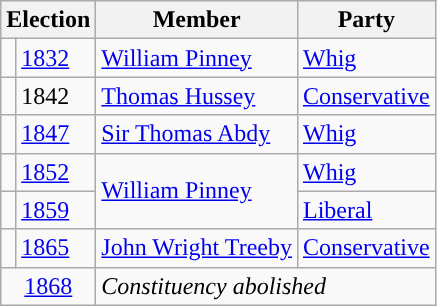<table class="wikitable">
<tr>
<th colspan="2">Election</th>
<th>Member</th>
<th>Party</th>
</tr>
<tr>
<td style="color:inherit;background-color: "></td>
<td><a href='#'>1832</a></td>
<td><a href='#'>William Pinney</a></td>
<td><a href='#'>Whig</a></td>
</tr>
<tr>
<td style="color:inherit;background-color: "></td>
<td>1842</td>
<td><a href='#'>Thomas Hussey</a></td>
<td><a href='#'>Conservative</a></td>
</tr>
<tr>
<td style="color:inherit;background-color: "></td>
<td><a href='#'>1847</a></td>
<td><a href='#'>Sir Thomas Abdy</a></td>
<td><a href='#'>Whig</a></td>
</tr>
<tr>
<td style="color:inherit;background-color: "></td>
<td><a href='#'>1852</a></td>
<td rowspan="2"><a href='#'>William Pinney</a></td>
<td><a href='#'>Whig</a></td>
</tr>
<tr>
<td style="color:inherit;background-color: "></td>
<td><a href='#'>1859</a></td>
<td><a href='#'>Liberal</a></td>
</tr>
<tr>
<td style="color:inherit;background-color: "></td>
<td><a href='#'>1865</a></td>
<td><a href='#'>John Wright Treeby</a></td>
<td><a href='#'>Conservative</a></td>
</tr>
<tr>
<td colspan="2" align="center"><a href='#'>1868</a></td>
<td colspan="2"><em>Constituency abolished</em></td>
</tr>
</table>
